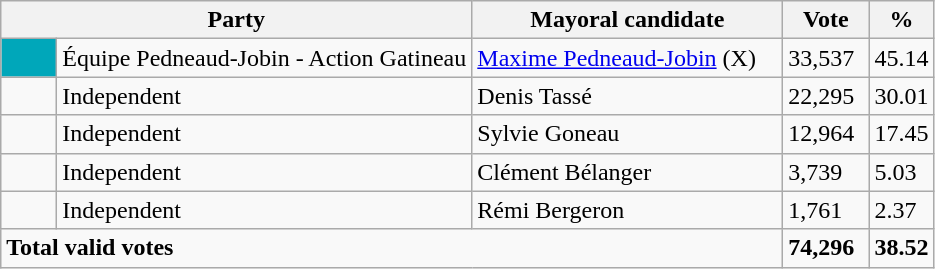<table class="wikitable">
<tr>
<th bgcolor="#DDDDFF" width="230px" colspan="2">Party</th>
<th bgcolor="#DDDDFF" width="200px">Mayoral candidate</th>
<th bgcolor="#DDDDFF" width="50px">Vote</th>
<th bgcolor="#DDDDFF" width="30px">%</th>
</tr>
<tr>
<td bgcolor=#00a7ba width="30px"> </td>
<td>Équipe Pedneaud-Jobin - Action Gatineau</td>
<td><a href='#'>Maxime Pedneaud-Jobin</a> (X)</td>
<td>33,537</td>
<td>45.14</td>
</tr>
<tr>
<td> </td>
<td>Independent</td>
<td>Denis Tassé</td>
<td>22,295</td>
<td>30.01</td>
</tr>
<tr>
<td> </td>
<td>Independent</td>
<td>Sylvie Goneau</td>
<td>12,964</td>
<td>17.45</td>
</tr>
<tr>
<td> </td>
<td>Independent</td>
<td>Clément Bélanger</td>
<td>3,739</td>
<td>5.03</td>
</tr>
<tr>
<td> </td>
<td>Independent</td>
<td>Rémi Bergeron</td>
<td>1,761</td>
<td>2.37</td>
</tr>
<tr>
<td colspan="3"><strong>Total valid votes</strong></td>
<td><strong>74,296</strong></td>
<td><strong>38.52</strong></td>
</tr>
</table>
